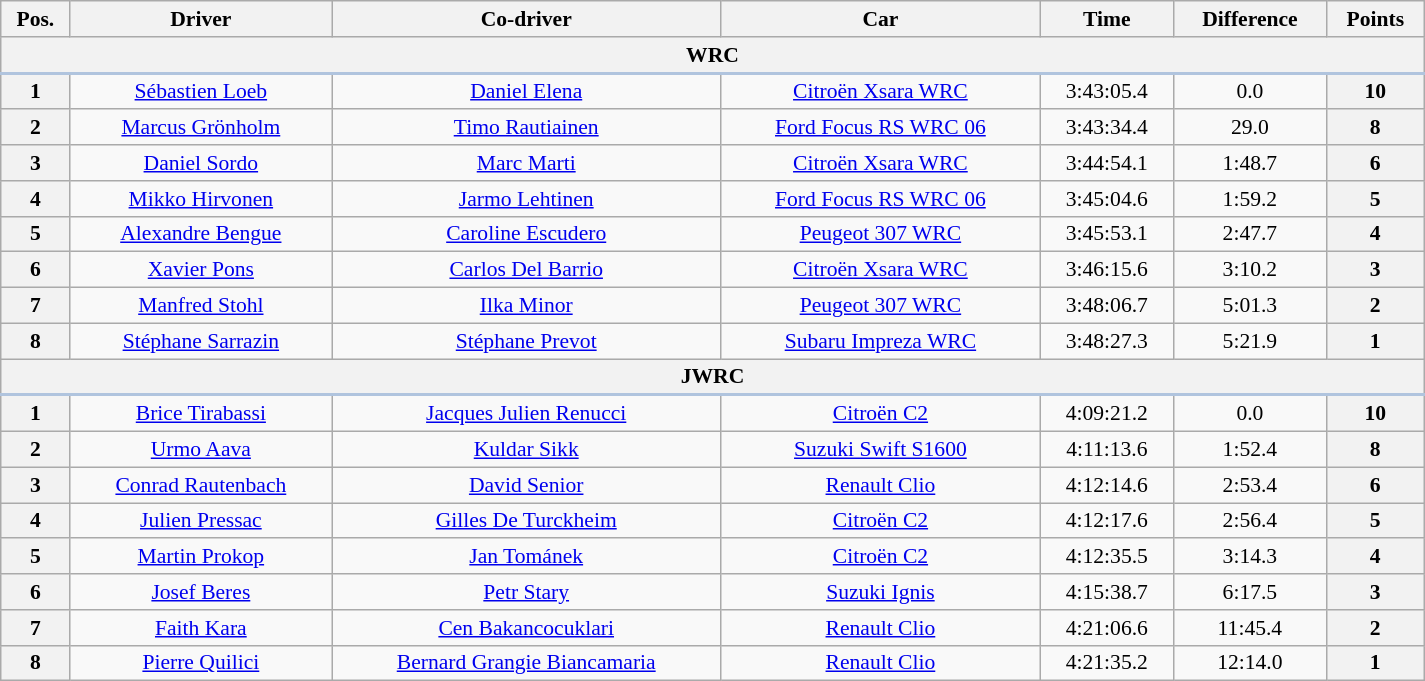<table class="wikitable" width="100%" style="text-align: center; font-size: 90%; max-width: 950px;">
<tr>
<th>Pos.</th>
<th>Driver</th>
<th>Co-driver</th>
<th>Car</th>
<th>Time</th>
<th>Difference</th>
<th>Points</th>
</tr>
<tr>
<th colspan="7" style="border-bottom: 2px solid LightSteelBlue;">WRC</th>
</tr>
<tr>
<th>1</th>
<td> <a href='#'>Sébastien Loeb</a></td>
<td> <a href='#'>Daniel Elena</a></td>
<td><a href='#'>Citroën Xsara WRC</a></td>
<td>3:43:05.4</td>
<td>0.0</td>
<th>10</th>
</tr>
<tr>
<th>2</th>
<td> <a href='#'>Marcus Grönholm</a></td>
<td> <a href='#'>Timo Rautiainen</a></td>
<td><a href='#'>Ford Focus RS WRC 06</a></td>
<td>3:43:34.4</td>
<td>29.0</td>
<th>8</th>
</tr>
<tr>
<th>3</th>
<td> <a href='#'>Daniel Sordo</a></td>
<td> <a href='#'>Marc Marti</a></td>
<td><a href='#'>Citroën Xsara WRC</a></td>
<td>3:44:54.1</td>
<td>1:48.7</td>
<th>6</th>
</tr>
<tr>
<th>4</th>
<td> <a href='#'>Mikko Hirvonen</a></td>
<td> <a href='#'>Jarmo Lehtinen</a></td>
<td><a href='#'>Ford Focus RS WRC 06</a></td>
<td>3:45:04.6</td>
<td>1:59.2</td>
<th>5</th>
</tr>
<tr>
<th>5</th>
<td> <a href='#'>Alexandre Bengue</a></td>
<td> <a href='#'>Caroline Escudero</a></td>
<td><a href='#'>Peugeot 307 WRC</a></td>
<td>3:45:53.1</td>
<td>2:47.7</td>
<th>4</th>
</tr>
<tr>
<th>6</th>
<td> <a href='#'>Xavier Pons</a></td>
<td> <a href='#'>Carlos Del Barrio</a></td>
<td><a href='#'>Citroën Xsara WRC</a></td>
<td>3:46:15.6</td>
<td>3:10.2</td>
<th>3</th>
</tr>
<tr>
<th>7</th>
<td> <a href='#'>Manfred Stohl</a></td>
<td> <a href='#'>Ilka Minor</a></td>
<td><a href='#'>Peugeot 307 WRC</a></td>
<td>3:48:06.7</td>
<td>5:01.3</td>
<th>2</th>
</tr>
<tr>
<th>8</th>
<td> <a href='#'>Stéphane Sarrazin</a></td>
<td> <a href='#'>Stéphane Prevot</a></td>
<td><a href='#'>Subaru Impreza WRC</a></td>
<td>3:48:27.3</td>
<td>5:21.9</td>
<th>1</th>
</tr>
<tr>
<th colspan="7" style="border-bottom: 2px solid LightSteelBlue;">JWRC</th>
</tr>
<tr>
<th>1</th>
<td> <a href='#'>Brice Tirabassi</a></td>
<td> <a href='#'>Jacques Julien Renucci</a></td>
<td><a href='#'>Citroën C2</a></td>
<td>4:09:21.2</td>
<td>0.0</td>
<th>10</th>
</tr>
<tr>
<th>2</th>
<td> <a href='#'>Urmo Aava</a></td>
<td> <a href='#'>Kuldar Sikk</a></td>
<td><a href='#'>Suzuki Swift S1600</a></td>
<td>4:11:13.6</td>
<td>1:52.4</td>
<th>8</th>
</tr>
<tr>
<th>3</th>
<td> <a href='#'>Conrad Rautenbach</a></td>
<td> <a href='#'>David Senior</a></td>
<td><a href='#'>Renault Clio</a></td>
<td>4:12:14.6</td>
<td>2:53.4</td>
<th>6</th>
</tr>
<tr>
<th>4</th>
<td> <a href='#'>Julien Pressac</a></td>
<td> <a href='#'>Gilles De Turckheim</a></td>
<td><a href='#'>Citroën C2</a></td>
<td>4:12:17.6</td>
<td>2:56.4</td>
<th>5</th>
</tr>
<tr>
<th>5</th>
<td> <a href='#'>Martin Prokop</a></td>
<td> <a href='#'>Jan Tománek</a></td>
<td><a href='#'>Citroën C2</a></td>
<td>4:12:35.5</td>
<td>3:14.3</td>
<th>4</th>
</tr>
<tr>
<th>6</th>
<td> <a href='#'>Josef Beres</a></td>
<td> <a href='#'>Petr Stary</a></td>
<td><a href='#'>Suzuki Ignis</a></td>
<td>4:15:38.7</td>
<td>6:17.5</td>
<th>3</th>
</tr>
<tr>
<th>7</th>
<td> <a href='#'>Faith Kara</a></td>
<td> <a href='#'>Cen Bakancocuklari</a></td>
<td><a href='#'>Renault Clio</a></td>
<td>4:21:06.6</td>
<td>11:45.4</td>
<th>2</th>
</tr>
<tr>
<th>8</th>
<td> <a href='#'>Pierre Quilici</a></td>
<td> <a href='#'>Bernard Grangie Biancamaria</a></td>
<td><a href='#'>Renault Clio</a></td>
<td>4:21:35.2</td>
<td>12:14.0</td>
<th>1</th>
</tr>
</table>
